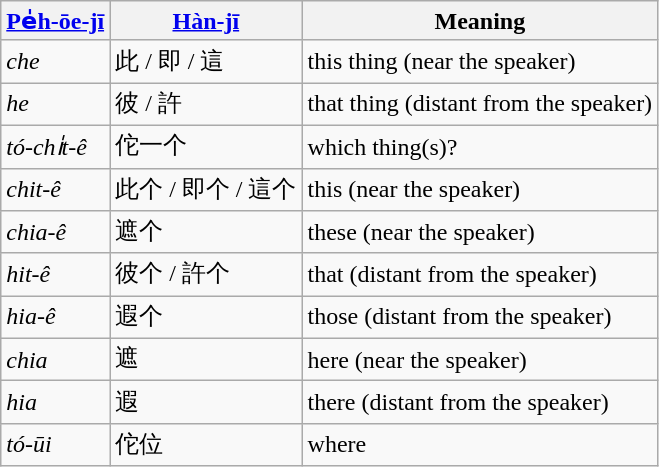<table class="wikitable">
<tr>
<th><a href='#'>Pe̍h-ōe-jī</a></th>
<th><a href='#'>Hàn-jī</a></th>
<th>Meaning</th>
</tr>
<tr>
<td><em>che</em></td>
<td>此 / 即 / 這</td>
<td>this thing (near the speaker)</td>
</tr>
<tr>
<td><em>he</em></td>
<td>彼 / 許</td>
<td>that thing (distant from the speaker)</td>
</tr>
<tr>
<td><em>tó-chi̍t-ê</em></td>
<td>佗一个</td>
<td>which thing(s)?</td>
</tr>
<tr>
<td><em>chit-ê</em></td>
<td>此个 / 即个 / 這个</td>
<td>this (near the speaker)</td>
</tr>
<tr>
<td><em>chia-ê</em></td>
<td>遮个</td>
<td>these (near the speaker)</td>
</tr>
<tr>
<td><em>hit-ê</em></td>
<td>彼个 / 許个</td>
<td>that (distant from the speaker)</td>
</tr>
<tr>
<td><em>hia-ê</em></td>
<td>遐个</td>
<td>those (distant from the speaker)</td>
</tr>
<tr>
<td><em>chia</em></td>
<td>遮</td>
<td>here (near the speaker)</td>
</tr>
<tr>
<td><em>hia</em></td>
<td>遐</td>
<td>there (distant from the speaker)</td>
</tr>
<tr>
<td><em>tó-ūi</em></td>
<td>佗位</td>
<td>where</td>
</tr>
</table>
